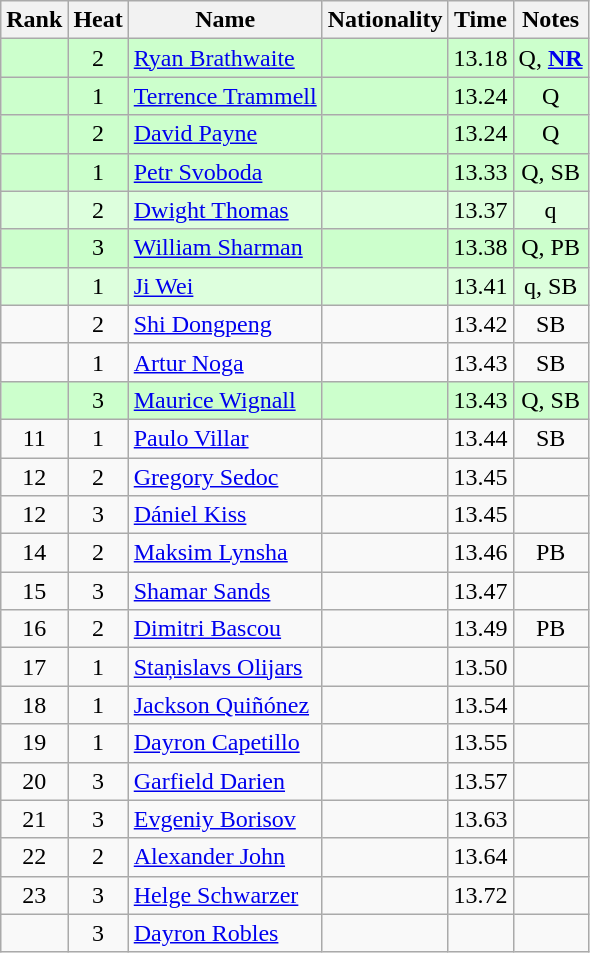<table class="wikitable sortable" style="text-align:center">
<tr>
<th>Rank</th>
<th>Heat</th>
<th>Name</th>
<th>Nationality</th>
<th>Time</th>
<th>Notes</th>
</tr>
<tr bgcolor=ccffcc>
<td></td>
<td>2</td>
<td align=left><a href='#'>Ryan Brathwaite</a></td>
<td align=left></td>
<td>13.18</td>
<td>Q, <strong><a href='#'>NR</a></strong></td>
</tr>
<tr bgcolor=ccffcc>
<td></td>
<td>1</td>
<td align=left><a href='#'>Terrence Trammell</a></td>
<td align=left></td>
<td>13.24</td>
<td>Q</td>
</tr>
<tr bgcolor=ccffcc>
<td></td>
<td>2</td>
<td align=left><a href='#'>David Payne</a></td>
<td align=left></td>
<td>13.24</td>
<td>Q</td>
</tr>
<tr bgcolor=ccffcc>
<td></td>
<td>1</td>
<td align=left><a href='#'>Petr Svoboda</a></td>
<td align=left></td>
<td>13.33</td>
<td>Q, SB</td>
</tr>
<tr bgcolor=ddffdd>
<td></td>
<td>2</td>
<td align=left><a href='#'>Dwight Thomas</a></td>
<td align=left></td>
<td>13.37</td>
<td>q</td>
</tr>
<tr bgcolor=ccffcc>
<td></td>
<td>3</td>
<td align=left><a href='#'>William Sharman</a></td>
<td align=left></td>
<td>13.38</td>
<td>Q, PB</td>
</tr>
<tr bgcolor=ddffdd>
<td></td>
<td>1</td>
<td align=left><a href='#'>Ji Wei</a></td>
<td align=left></td>
<td>13.41</td>
<td>q, SB</td>
</tr>
<tr>
<td></td>
<td>2</td>
<td align=left><a href='#'>Shi Dongpeng</a></td>
<td align=left></td>
<td>13.42</td>
<td>SB</td>
</tr>
<tr>
<td></td>
<td>1</td>
<td align=left><a href='#'>Artur Noga</a></td>
<td align=left></td>
<td>13.43</td>
<td>SB</td>
</tr>
<tr bgcolor=ccffcc>
<td></td>
<td>3</td>
<td align=left><a href='#'>Maurice Wignall</a></td>
<td align=left></td>
<td>13.43</td>
<td>Q, SB</td>
</tr>
<tr>
<td>11</td>
<td>1</td>
<td align=left><a href='#'>Paulo Villar</a></td>
<td align=left></td>
<td>13.44</td>
<td>SB</td>
</tr>
<tr>
<td>12</td>
<td>2</td>
<td align=left><a href='#'>Gregory Sedoc</a></td>
<td align=left></td>
<td>13.45</td>
<td></td>
</tr>
<tr>
<td>12</td>
<td>3</td>
<td align=left><a href='#'>Dániel Kiss</a></td>
<td align=left></td>
<td>13.45</td>
<td></td>
</tr>
<tr>
<td>14</td>
<td>2</td>
<td align=left><a href='#'>Maksim Lynsha</a></td>
<td align=left></td>
<td>13.46</td>
<td>PB</td>
</tr>
<tr>
<td>15</td>
<td>3</td>
<td align=left><a href='#'>Shamar Sands</a></td>
<td align=left></td>
<td>13.47</td>
<td></td>
</tr>
<tr>
<td>16</td>
<td>2</td>
<td align=left><a href='#'>Dimitri Bascou</a></td>
<td align=left></td>
<td>13.49</td>
<td>PB</td>
</tr>
<tr>
<td>17</td>
<td>1</td>
<td align=left><a href='#'>Staņislavs Olijars</a></td>
<td align=left></td>
<td>13.50</td>
<td></td>
</tr>
<tr>
<td>18</td>
<td>1</td>
<td align=left><a href='#'>Jackson Quiñónez</a></td>
<td align=left></td>
<td>13.54</td>
<td></td>
</tr>
<tr>
<td>19</td>
<td>1</td>
<td align=left><a href='#'>Dayron Capetillo</a></td>
<td align=left></td>
<td>13.55</td>
<td></td>
</tr>
<tr>
<td>20</td>
<td>3</td>
<td align=left><a href='#'>Garfield Darien</a></td>
<td align=left></td>
<td>13.57</td>
<td></td>
</tr>
<tr>
<td>21</td>
<td>3</td>
<td align=left><a href='#'>Evgeniy Borisov</a></td>
<td align=left></td>
<td>13.63</td>
<td></td>
</tr>
<tr>
<td>22</td>
<td>2</td>
<td align=left><a href='#'>Alexander John</a></td>
<td align=left></td>
<td>13.64</td>
<td></td>
</tr>
<tr>
<td>23</td>
<td>3</td>
<td align=left><a href='#'>Helge Schwarzer</a></td>
<td align=left></td>
<td>13.72</td>
<td></td>
</tr>
<tr>
<td></td>
<td>3</td>
<td align=left><a href='#'>Dayron Robles</a></td>
<td align=left></td>
<td></td>
<td></td>
</tr>
</table>
